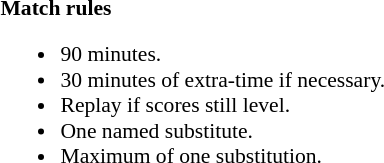<table width=100% style="font-size: 90%">
<tr>
<td width=50% valign=top><br><strong>Match rules</strong><ul><li>90 minutes.</li><li>30 minutes of extra-time if necessary.</li><li>Replay if scores still level.</li><li>One named substitute.</li><li>Maximum of one substitution.</li></ul></td>
</tr>
</table>
